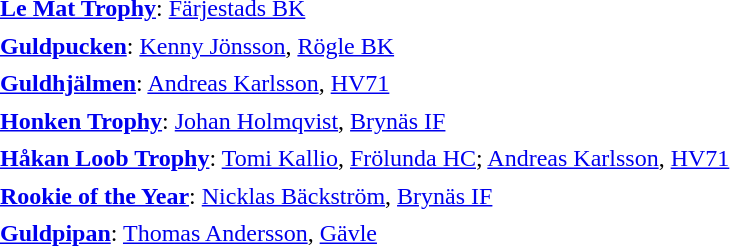<table cellpadding="3" cellspacing="1">
<tr>
<td><strong><a href='#'>Le Mat Trophy</a></strong>: <a href='#'>Färjestads BK</a></td>
<td></td>
</tr>
<tr>
<td><strong><a href='#'>Guldpucken</a></strong>: <a href='#'>Kenny Jönsson</a>, <a href='#'>Rögle BK</a></td>
<td></td>
</tr>
<tr>
<td><strong><a href='#'>Guldhjälmen</a></strong>: <a href='#'>Andreas Karlsson</a>, <a href='#'>HV71</a></td>
<td></td>
</tr>
<tr>
<td><strong><a href='#'>Honken Trophy</a></strong>: <a href='#'>Johan Holmqvist</a>, <a href='#'>Brynäs IF</a></td>
<td></td>
</tr>
<tr>
<td><strong><a href='#'>Håkan Loob Trophy</a></strong>: <a href='#'>Tomi Kallio</a>, <a href='#'>Frölunda HC</a>; <a href='#'>Andreas Karlsson</a>, <a href='#'>HV71</a></td>
<td></td>
</tr>
<tr>
<td><strong><a href='#'>Rookie of the Year</a></strong>:  <a href='#'>Nicklas Bäckström</a>, <a href='#'>Brynäs IF</a></td>
<td></td>
</tr>
<tr>
<td><strong><a href='#'>Guldpipan</a></strong>:  <a href='#'>Thomas Andersson</a>, <a href='#'>Gävle</a></td>
<td></td>
</tr>
</table>
